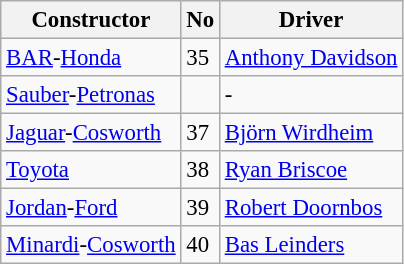<table class="wikitable" style="font-size: 95%">
<tr>
<th>Constructor</th>
<th>No</th>
<th>Driver</th>
</tr>
<tr>
<td><a href='#'>BAR</a>-<a href='#'>Honda</a></td>
<td>35</td>
<td> <a href='#'>Anthony Davidson</a></td>
</tr>
<tr>
<td><a href='#'>Sauber</a>-<a href='#'>Petronas</a></td>
<td></td>
<td>-</td>
</tr>
<tr>
<td><a href='#'>Jaguar</a>-<a href='#'>Cosworth</a></td>
<td>37</td>
<td> <a href='#'>Björn Wirdheim</a></td>
</tr>
<tr>
<td><a href='#'>Toyota</a></td>
<td>38</td>
<td> <a href='#'>Ryan Briscoe</a></td>
</tr>
<tr>
<td><a href='#'>Jordan</a>-<a href='#'>Ford</a></td>
<td>39</td>
<td> <a href='#'>Robert Doornbos</a></td>
</tr>
<tr>
<td><a href='#'>Minardi</a>-<a href='#'>Cosworth</a></td>
<td>40</td>
<td> <a href='#'>Bas Leinders</a></td>
</tr>
</table>
